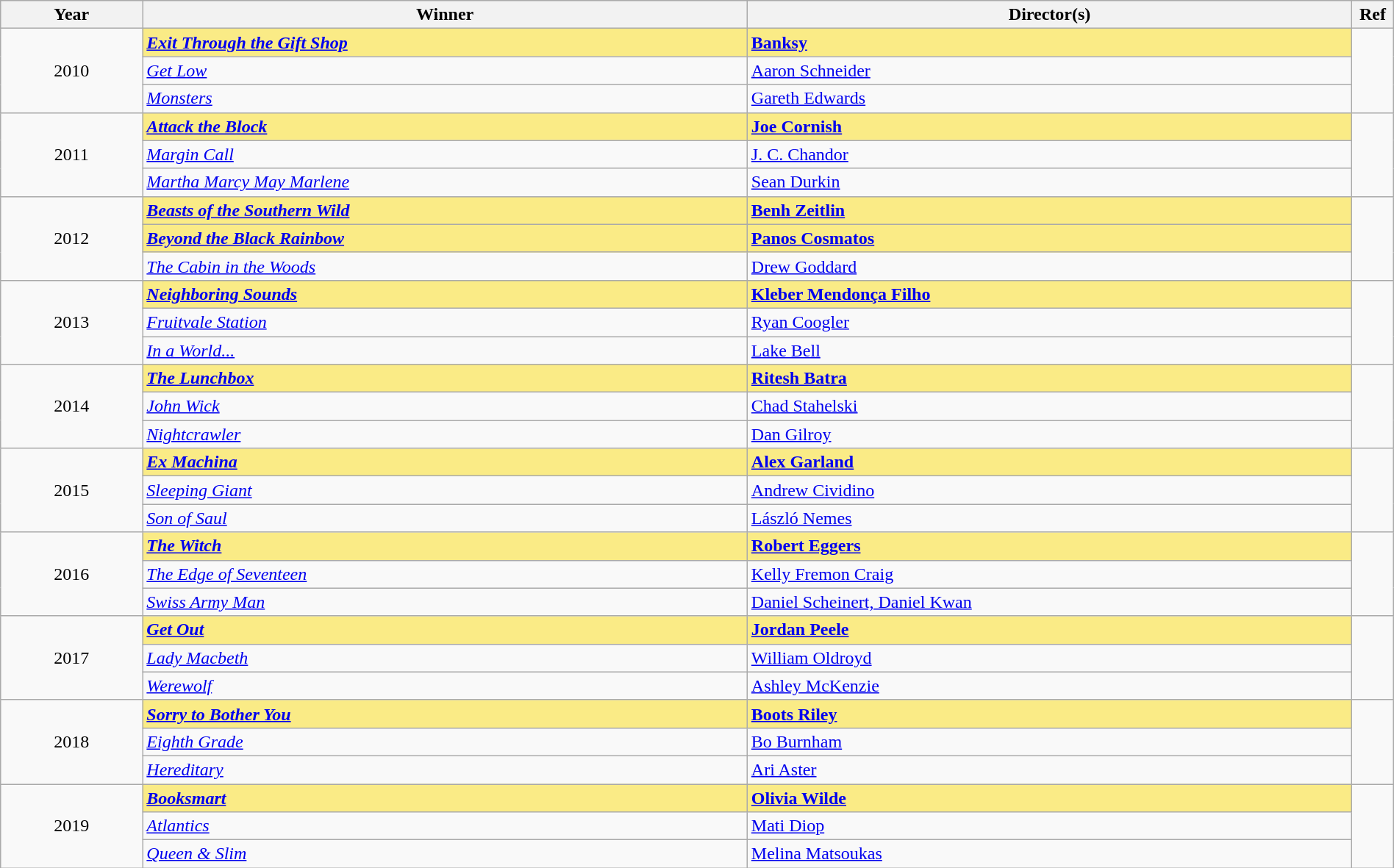<table class="wikitable" width="100%" cellpadding="5">
<tr>
<th width="100"><strong>Year</strong></th>
<th width="450"><strong>Winner</strong></th>
<th width="450"><strong>Director(s)</strong></th>
<th width="15"><strong>Ref</strong></th>
</tr>
<tr>
<td rowspan="3" style="text-align:center;">2010</td>
<td style="background:#FAEB86;"><strong><em><a href='#'>Exit Through the Gift Shop</a></em></strong></td>
<td style="background:#FAEB86;"><strong><a href='#'>Banksy</a></strong></td>
<td rowspan=3></td>
</tr>
<tr>
<td><em><a href='#'>Get Low</a></em></td>
<td><a href='#'>Aaron Schneider</a></td>
</tr>
<tr>
<td><em><a href='#'>Monsters</a></em></td>
<td><a href='#'>Gareth Edwards</a></td>
</tr>
<tr>
<td rowspan="3" style="text-align:center;">2011</td>
<td style="background:#FAEB86;"><strong><em><a href='#'>Attack the Block</a></em></strong></td>
<td style="background:#FAEB86;"><strong><a href='#'>Joe Cornish</a></strong></td>
<td rowspan=3></td>
</tr>
<tr>
<td><em><a href='#'>Margin Call</a></em></td>
<td><a href='#'>J. C. Chandor</a></td>
</tr>
<tr>
<td><em><a href='#'>Martha Marcy May Marlene</a></em></td>
<td><a href='#'>Sean Durkin</a></td>
</tr>
<tr>
<td rowspan="3" style="text-align:center;">2012</td>
<td style="background:#FAEB86;"><strong><em><a href='#'>Beasts of the Southern Wild</a></em></strong></td>
<td style="background:#FAEB86;"><strong><a href='#'>Benh Zeitlin</a></strong></td>
<td rowspan=3></td>
</tr>
<tr>
<td style="background:#FAEB86;"><strong><em><a href='#'>Beyond the Black Rainbow</a></em></strong></td>
<td style="background:#FAEB86;"><strong><a href='#'>Panos Cosmatos</a></strong></td>
</tr>
<tr>
<td><em><a href='#'>The Cabin in the Woods</a></em></td>
<td><a href='#'>Drew Goddard</a></td>
</tr>
<tr>
<td rowspan="3" style="text-align:center;">2013</td>
<td style="background:#FAEB86;"><strong><em><a href='#'>Neighboring Sounds</a></em></strong></td>
<td style="background:#FAEB86;"><strong><a href='#'>Kleber Mendonça Filho</a></strong></td>
<td rowspan=3></td>
</tr>
<tr>
<td><em><a href='#'>Fruitvale Station</a></em></td>
<td><a href='#'>Ryan Coogler</a></td>
</tr>
<tr>
<td><em><a href='#'>In a World...</a></em></td>
<td><a href='#'>Lake Bell</a></td>
</tr>
<tr>
<td rowspan="3" style="text-align:center;">2014</td>
<td style="background:#FAEB86;"><strong><em><a href='#'>The Lunchbox</a></em></strong></td>
<td style="background:#FAEB86;"><strong><a href='#'>Ritesh Batra</a></strong></td>
<td rowspan=3></td>
</tr>
<tr>
<td><em><a href='#'>John Wick</a></em></td>
<td><a href='#'>Chad Stahelski</a></td>
</tr>
<tr>
<td><em><a href='#'>Nightcrawler</a></em></td>
<td><a href='#'>Dan Gilroy</a></td>
</tr>
<tr>
<td rowspan="3" style="text-align:center;">2015</td>
<td style="background:#FAEB86;"><strong><em><a href='#'>Ex Machina</a></em></strong></td>
<td style="background:#FAEB86;"><strong><a href='#'>Alex Garland</a></strong></td>
<td rowspan=3></td>
</tr>
<tr>
<td><em><a href='#'>Sleeping Giant</a></em></td>
<td><a href='#'>Andrew Cividino</a></td>
</tr>
<tr>
<td><em><a href='#'>Son of Saul</a></em></td>
<td><a href='#'>László Nemes</a></td>
</tr>
<tr>
<td rowspan="3" style="text-align:center;">2016</td>
<td style="background:#FAEB86;"><strong><em><a href='#'>The Witch</a></em></strong></td>
<td style="background:#FAEB86;"><strong><a href='#'>Robert Eggers</a></strong></td>
<td rowspan=3></td>
</tr>
<tr>
<td><em><a href='#'>The Edge of Seventeen</a></em></td>
<td><a href='#'>Kelly Fremon Craig</a></td>
</tr>
<tr>
<td><em><a href='#'>Swiss Army Man</a></em></td>
<td><a href='#'>Daniel Scheinert, Daniel Kwan</a></td>
</tr>
<tr>
<td rowspan="3" style="text-align:center;">2017</td>
<td style="background:#FAEB86;"><strong><em><a href='#'>Get Out</a></em></strong></td>
<td style="background:#FAEB86;"><strong><a href='#'>Jordan Peele</a></strong></td>
<td rowspan=3></td>
</tr>
<tr>
<td><em><a href='#'>Lady Macbeth</a></em></td>
<td><a href='#'>William Oldroyd</a></td>
</tr>
<tr>
<td><em><a href='#'>Werewolf</a></em></td>
<td><a href='#'>Ashley McKenzie</a></td>
</tr>
<tr>
<td rowspan="3" style="text-align:center;">2018</td>
<td style="background:#FAEB86;"><strong><em><a href='#'>Sorry to Bother You</a></em></strong></td>
<td style="background:#FAEB86;"><strong><a href='#'>Boots Riley</a></strong></td>
<td rowspan=3></td>
</tr>
<tr>
<td><em><a href='#'>Eighth Grade</a></em></td>
<td><a href='#'>Bo Burnham</a></td>
</tr>
<tr>
<td><em><a href='#'>Hereditary</a></em></td>
<td><a href='#'>Ari Aster</a></td>
</tr>
<tr>
<td rowspan="3" style="text-align:center;">2019</td>
<td style="background:#FAEB86;"><strong><em><a href='#'>Booksmart</a></em></strong></td>
<td style="background:#FAEB86;"><strong><a href='#'>Olivia Wilde</a></strong></td>
<td rowspan=3></td>
</tr>
<tr>
<td><em><a href='#'>Atlantics</a></em></td>
<td><a href='#'>Mati Diop</a></td>
</tr>
<tr>
<td><em><a href='#'>Queen & Slim</a></em></td>
<td><a href='#'>Melina Matsoukas</a></td>
</tr>
</table>
